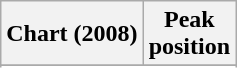<table class="wikitable sortable plainrowheaders" style="text-align:center">
<tr>
<th scope="col">Chart (2008)</th>
<th scope="col">Peak<br>position</th>
</tr>
<tr>
</tr>
<tr>
</tr>
</table>
